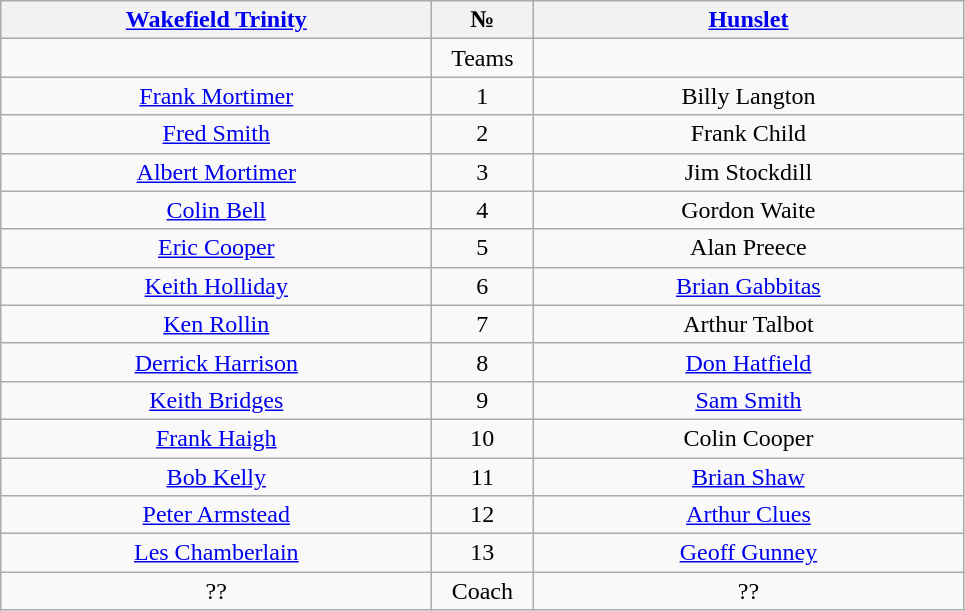<table class="wikitable" style="text-align:center;">
<tr>
<th width=280 abbr=winner><a href='#'>Wakefield Trinity</a></th>
<th width=60 abbr="Number">№</th>
<th width=280 abbr=runner-up><a href='#'>Hunslet</a></th>
</tr>
<tr>
<td></td>
<td>Teams</td>
<td></td>
</tr>
<tr>
<td><a href='#'>Frank Mortimer</a></td>
<td>1</td>
<td>Billy Langton</td>
</tr>
<tr>
<td><a href='#'>Fred Smith</a></td>
<td>2</td>
<td>Frank Child</td>
</tr>
<tr>
<td><a href='#'>Albert Mortimer</a></td>
<td>3</td>
<td>Jim Stockdill</td>
</tr>
<tr>
<td><a href='#'>Colin Bell</a></td>
<td>4</td>
<td>Gordon Waite</td>
</tr>
<tr>
<td><a href='#'>Eric Cooper</a></td>
<td>5</td>
<td>Alan Preece</td>
</tr>
<tr>
<td><a href='#'>Keith Holliday</a></td>
<td>6</td>
<td><a href='#'>Brian Gabbitas</a></td>
</tr>
<tr>
<td><a href='#'>Ken Rollin</a></td>
<td>7</td>
<td>Arthur Talbot</td>
</tr>
<tr>
<td><a href='#'>Derrick Harrison</a></td>
<td>8</td>
<td><a href='#'>Don Hatfield</a></td>
</tr>
<tr>
<td><a href='#'>Keith Bridges</a></td>
<td>9</td>
<td><a href='#'>Sam Smith</a></td>
</tr>
<tr>
<td><a href='#'>Frank Haigh</a></td>
<td>10</td>
<td>Colin Cooper</td>
</tr>
<tr>
<td><a href='#'>Bob Kelly</a></td>
<td>11</td>
<td><a href='#'>Brian Shaw</a></td>
</tr>
<tr>
<td><a href='#'>Peter Armstead</a></td>
<td>12</td>
<td><a href='#'>Arthur Clues</a></td>
</tr>
<tr>
<td><a href='#'>Les Chamberlain</a></td>
<td>13</td>
<td><a href='#'>Geoff Gunney</a></td>
</tr>
<tr>
<td>??</td>
<td>Coach</td>
<td>??</td>
</tr>
</table>
